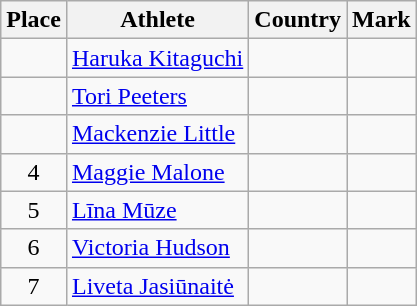<table class="wikitable">
<tr>
<th>Place</th>
<th>Athlete</th>
<th>Country</th>
<th>Mark</th>
</tr>
<tr>
<td align=center></td>
<td><a href='#'>Haruka Kitaguchi</a></td>
<td></td>
<td></td>
</tr>
<tr>
<td align=center></td>
<td><a href='#'>Tori Peeters</a></td>
<td></td>
<td></td>
</tr>
<tr>
<td align=center></td>
<td><a href='#'>Mackenzie Little</a></td>
<td></td>
<td></td>
</tr>
<tr>
<td align=center>4</td>
<td><a href='#'>Maggie Malone</a></td>
<td></td>
<td></td>
</tr>
<tr>
<td align=center>5</td>
<td><a href='#'>Līna Mūze</a></td>
<td></td>
<td></td>
</tr>
<tr>
<td align=center>6</td>
<td><a href='#'>Victoria Hudson</a></td>
<td></td>
<td></td>
</tr>
<tr>
<td align=center>7</td>
<td><a href='#'>Liveta Jasiūnaitė</a></td>
<td></td>
<td></td>
</tr>
</table>
